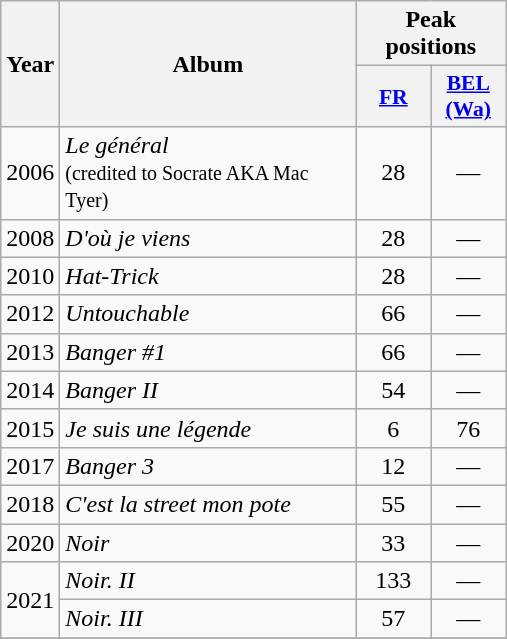<table class="wikitable">
<tr>
<th align="center" rowspan="2" width="10">Year</th>
<th align="center" rowspan="2" width="190">Album</th>
<th align="center" colspan="2" width="20">Peak positions</th>
</tr>
<tr>
<th scope="col" style="width:3em;font-size:90%;"><a href='#'>FR</a><br></th>
<th scope="col" style="width:3em;font-size:90%;"><a href='#'>BEL <br>(Wa)</a><br></th>
</tr>
<tr>
<td style="text-align:center;">2006</td>
<td><em>Le général</em><br><small>(credited to Socrate AKA Mac Tyer)</small></td>
<td style="text-align:center;">28</td>
<td style="text-align:center;">—</td>
</tr>
<tr>
<td style="text-align:center;">2008</td>
<td><em>D'où je viens</em></td>
<td style="text-align:center;">28</td>
<td style="text-align:center;">—</td>
</tr>
<tr>
<td style="text-align:center;">2010</td>
<td><em>Hat-Trick</em></td>
<td style="text-align:center;">28</td>
<td style="text-align:center;">—</td>
</tr>
<tr>
<td style="text-align:center;">2012</td>
<td><em>Untouchable</em></td>
<td style="text-align:center;">66</td>
<td style="text-align:center;">—</td>
</tr>
<tr>
<td style="text-align:center;">2013</td>
<td><em>Banger #1</em></td>
<td style="text-align:center;">66</td>
<td style="text-align:center;">—</td>
</tr>
<tr>
<td style="text-align:center;">2014</td>
<td><em>Banger II</em></td>
<td style="text-align:center;">54</td>
<td style="text-align:center;">—</td>
</tr>
<tr>
<td style="text-align:center;">2015</td>
<td><em>Je suis une légende</em></td>
<td style="text-align:center;">6</td>
<td style="text-align:center;">76</td>
</tr>
<tr>
<td style="text-align:center;">2017</td>
<td><em>Banger 3</em></td>
<td style="text-align:center;">12<br></td>
<td style="text-align:center;">—</td>
</tr>
<tr>
<td style="text-align:center;">2018</td>
<td><em>C'est la street mon pote</em></td>
<td style="text-align:center;">55</td>
<td style="text-align:center;">—</td>
</tr>
<tr>
<td style="text-align:center;">2020</td>
<td><em>Noir</em></td>
<td style="text-align:center;">33</td>
<td style="text-align:center;">—</td>
</tr>
<tr>
<td style="text-align:center;" rowspan=2>2021</td>
<td><em>Noir. II</em></td>
<td style="text-align:center;">133</td>
<td style="text-align:center;">—</td>
</tr>
<tr>
<td><em>Noir. III</em></td>
<td style="text-align:center;">57</td>
<td style="text-align:center;">—</td>
</tr>
<tr>
</tr>
</table>
